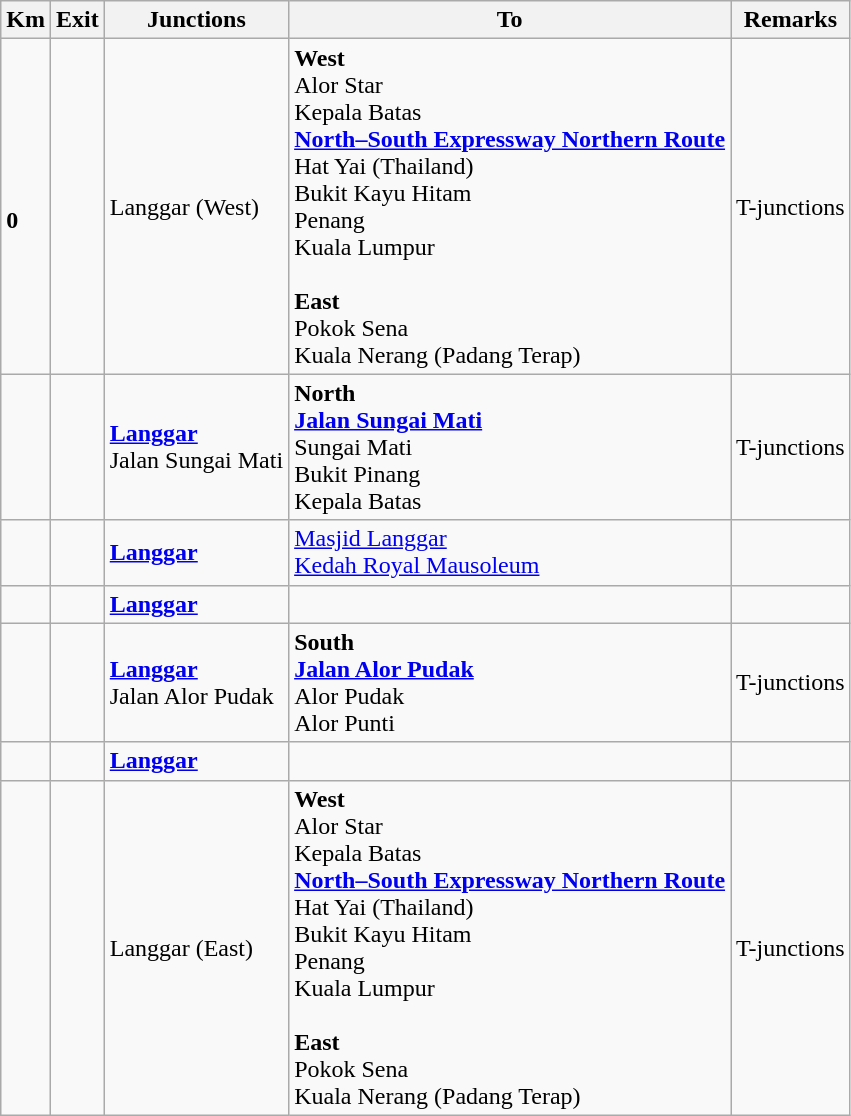<table class="wikitable">
<tr>
<th>Km</th>
<th>Exit</th>
<th>Junctions</th>
<th>To</th>
<th>Remarks</th>
</tr>
<tr>
<td><br><strong>0</strong></td>
<td></td>
<td>Langgar (West)</td>
<td><strong>West</strong><br> Alor Star<br> Kepala Batas<br>  <strong><a href='#'>North–South Expressway Northern Route</a></strong><br>Hat Yai (Thailand)<br>Bukit Kayu Hitam<br>Penang<br>Kuala Lumpur<br><br><strong>East</strong><br> Pokok Sena<br> Kuala Nerang (Padang Terap)</td>
<td>T-junctions</td>
</tr>
<tr>
<td></td>
<td></td>
<td><strong><a href='#'>Langgar</a></strong><br>Jalan Sungai Mati</td>
<td><strong>North</strong><br> <strong><a href='#'>Jalan Sungai Mati</a></strong><br>Sungai Mati<br>Bukit Pinang<br>Kepala Batas</td>
<td>T-junctions</td>
</tr>
<tr>
<td></td>
<td></td>
<td><strong><a href='#'>Langgar</a></strong></td>
<td><a href='#'>Masjid Langgar</a><br><a href='#'>Kedah Royal Mausoleum</a></td>
<td></td>
</tr>
<tr>
<td></td>
<td></td>
<td><strong><a href='#'>Langgar</a></strong></td>
<td></td>
<td></td>
</tr>
<tr>
<td></td>
<td></td>
<td><strong><a href='#'>Langgar</a></strong><br>Jalan Alor Pudak</td>
<td><strong>South </strong><br> <strong><a href='#'>Jalan Alor Pudak</a></strong><br>Alor Pudak<br>Alor Punti</td>
<td>T-junctions</td>
</tr>
<tr>
<td></td>
<td></td>
<td><strong><a href='#'>Langgar</a></strong></td>
<td></td>
<td></td>
</tr>
<tr>
<td></td>
<td></td>
<td>Langgar (East)</td>
<td><strong>West</strong><br> Alor Star<br> Kepala Batas<br>  <strong><a href='#'>North–South Expressway Northern Route</a></strong><br>Hat Yai (Thailand)<br>Bukit Kayu Hitam<br>Penang<br>Kuala Lumpur<br><br><strong>East</strong><br> Pokok Sena<br> Kuala Nerang (Padang Terap)</td>
<td>T-junctions</td>
</tr>
</table>
